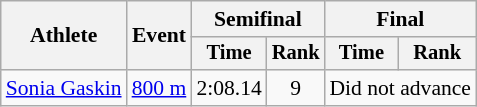<table class=wikitable style=font-size:90%;text-align:center>
<tr>
<th rowspan=2>Athlete</th>
<th rowspan=2>Event</th>
<th colspan=2>Semifinal</th>
<th colspan=2>Final</th>
</tr>
<tr style=font-size:95%>
<th>Time</th>
<th>Rank</th>
<th>Time</th>
<th>Rank</th>
</tr>
<tr>
<td align=left><a href='#'>Sonia Gaskin</a></td>
<td align=left><a href='#'>800 m</a></td>
<td>2:08.14</td>
<td>9</td>
<td colspan="2">Did not advance</td>
</tr>
</table>
